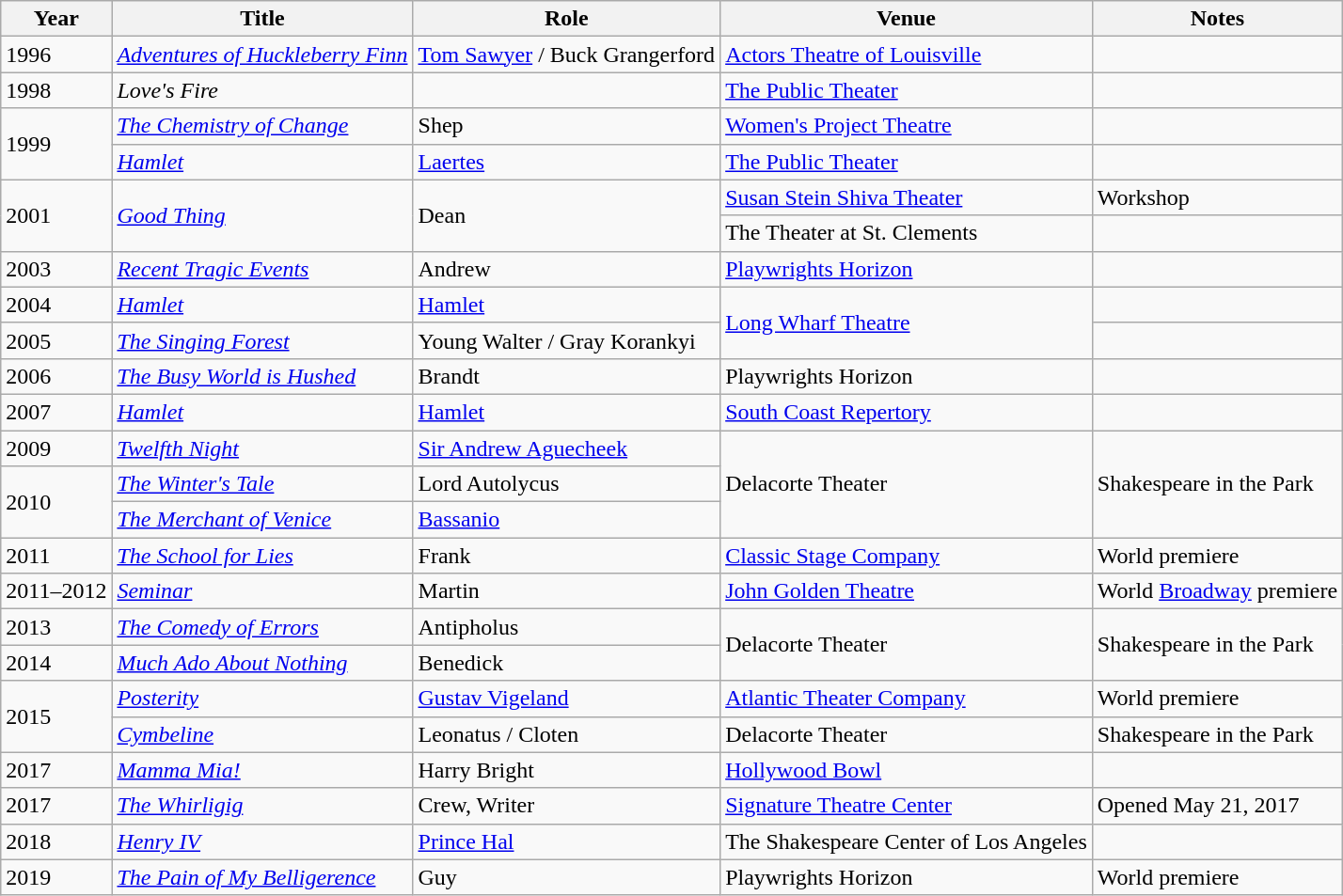<table class="wikitable sortable">
<tr>
<th>Year</th>
<th>Title</th>
<th>Role</th>
<th>Venue</th>
<th class="unsortable">Notes</th>
</tr>
<tr>
<td>1996</td>
<td><em><a href='#'>Adventures of Huckleberry Finn</a></em></td>
<td><a href='#'>Tom Sawyer</a> / Buck Grangerford</td>
<td><a href='#'>Actors Theatre of Louisville</a></td>
<td></td>
</tr>
<tr>
<td>1998</td>
<td><em>Love's Fire</em></td>
<td></td>
<td><a href='#'>The Public Theater</a></td>
<td></td>
</tr>
<tr>
<td rowspan="2">1999</td>
<td><a href='#'><em>The Chemistry of Change</em></a></td>
<td>Shep</td>
<td><a href='#'>Women's Project Theatre</a></td>
<td></td>
</tr>
<tr>
<td><em><a href='#'>Hamlet</a></em></td>
<td><a href='#'>Laertes</a></td>
<td><a href='#'>The Public Theater</a></td>
<td></td>
</tr>
<tr>
<td rowspan="2">2001</td>
<td rowspan="2"><a href='#'><em>Good Thing</em></a></td>
<td rowspan="2">Dean</td>
<td><a href='#'>Susan Stein Shiva Theater</a></td>
<td>Workshop</td>
</tr>
<tr>
<td>The Theater at St. Clements</td>
<td></td>
</tr>
<tr>
<td>2003</td>
<td><a href='#'><em>Recent Tragic Events</em></a></td>
<td>Andrew</td>
<td><a href='#'>Playwrights Horizon</a></td>
<td></td>
</tr>
<tr>
<td>2004</td>
<td><em><a href='#'>Hamlet</a></em></td>
<td><a href='#'>Hamlet</a></td>
<td rowspan="2"><a href='#'>Long Wharf Theatre</a></td>
<td></td>
</tr>
<tr>
<td>2005</td>
<td><a href='#'><em>The Singing Forest</em></a></td>
<td>Young Walter / Gray Korankyi</td>
<td></td>
</tr>
<tr>
<td>2006</td>
<td><a href='#'><em>The Busy World is Hushed</em></a></td>
<td>Brandt</td>
<td>Playwrights Horizon</td>
<td></td>
</tr>
<tr>
<td>2007</td>
<td><em><a href='#'>Hamlet</a></em></td>
<td><a href='#'>Hamlet</a></td>
<td><a href='#'>South Coast Repertory</a></td>
<td></td>
</tr>
<tr>
<td>2009</td>
<td><em><a href='#'>Twelfth Night</a></em></td>
<td><a href='#'>Sir Andrew Aguecheek</a></td>
<td rowspan="3">Delacorte Theater</td>
<td rowspan="3">Shakespeare in the Park</td>
</tr>
<tr>
<td rowspan="2">2010</td>
<td><em><a href='#'>The Winter's Tale</a></em></td>
<td>Lord Autolycus</td>
</tr>
<tr>
<td><em><a href='#'>The Merchant of Venice</a></em></td>
<td><a href='#'>Bassanio</a></td>
</tr>
<tr>
<td>2011</td>
<td><a href='#'><em>The School for Lies</em></a></td>
<td>Frank</td>
<td><a href='#'>Classic Stage Company</a></td>
<td>World premiere</td>
</tr>
<tr>
<td>2011–2012</td>
<td><a href='#'><em>Seminar</em></a></td>
<td>Martin</td>
<td><a href='#'>John Golden Theatre</a></td>
<td>World <a href='#'>Broadway</a> premiere</td>
</tr>
<tr>
<td>2013</td>
<td><em><a href='#'>The Comedy of Errors</a></em></td>
<td>Antipholus</td>
<td rowspan="2">Delacorte Theater</td>
<td rowspan="2">Shakespeare in the Park</td>
</tr>
<tr>
<td>2014</td>
<td><em><a href='#'>Much Ado About Nothing</a></em></td>
<td>Benedick</td>
</tr>
<tr>
<td rowspan="2">2015</td>
<td><a href='#'><em>Posterity</em></a></td>
<td><a href='#'>Gustav Vigeland</a></td>
<td><a href='#'>Atlantic Theater Company</a></td>
<td>World premiere</td>
</tr>
<tr>
<td><em><a href='#'>Cymbeline</a></em></td>
<td>Leonatus / Cloten</td>
<td>Delacorte Theater</td>
<td>Shakespeare in the Park</td>
</tr>
<tr>
<td>2017</td>
<td><a href='#'><em>Mamma Mia!</em></a></td>
<td>Harry Bright</td>
<td><a href='#'>Hollywood Bowl</a></td>
</tr>
<tr>
<td>2017</td>
<td><a href='#'> <em>The Whirligig</em></a></td>
<td>Crew, Writer</td>
<td><a href='#'>Signature Theatre Center</a></td>
<td>Opened May 21, 2017</td>
</tr>
<tr>
<td>2018</td>
<td><a href='#'><em>Henry IV</em></a></td>
<td><a href='#'>Prince Hal</a></td>
<td>The Shakespeare Center of Los Angeles</td>
<td></td>
</tr>
<tr>
<td>2019</td>
<td><a href='#'><em>The Pain of My Belligerence</em></a></td>
<td>Guy</td>
<td>Playwrights Horizon</td>
<td>World premiere</td>
</tr>
</table>
